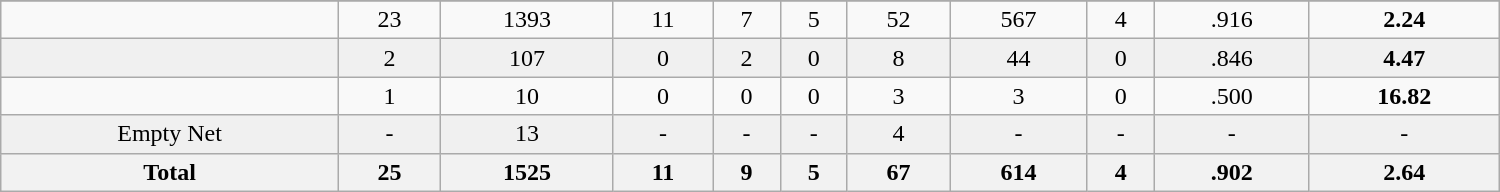<table class="wikitable sortable" width ="1000">
<tr align="center">
</tr>
<tr align="center" bgcolor="">
<td></td>
<td>23</td>
<td>1393</td>
<td>11</td>
<td>7</td>
<td>5</td>
<td>52</td>
<td>567</td>
<td>4</td>
<td>.916</td>
<td><strong>2.24</strong></td>
</tr>
<tr align="center" bgcolor="f0f0f0">
<td></td>
<td>2</td>
<td>107</td>
<td>0</td>
<td>2</td>
<td>0</td>
<td>8</td>
<td>44</td>
<td>0</td>
<td>.846</td>
<td><strong>4.47</strong></td>
</tr>
<tr align="center" bgcolor="">
<td></td>
<td>1</td>
<td>10</td>
<td>0</td>
<td>0</td>
<td>0</td>
<td>3</td>
<td>3</td>
<td>0</td>
<td>.500</td>
<td><strong>16.82</strong></td>
</tr>
<tr align="center" bgcolor="f0f0f0">
<td>Empty Net</td>
<td>-</td>
<td>13</td>
<td>-</td>
<td>-</td>
<td>-</td>
<td>4</td>
<td>-</td>
<td>-</td>
<td>-</td>
<td>-</td>
</tr>
<tr>
<th>Total</th>
<th>25</th>
<th>1525</th>
<th>11</th>
<th>9</th>
<th>5</th>
<th>67</th>
<th>614</th>
<th>4</th>
<th>.902</th>
<th>2.64</th>
</tr>
</table>
